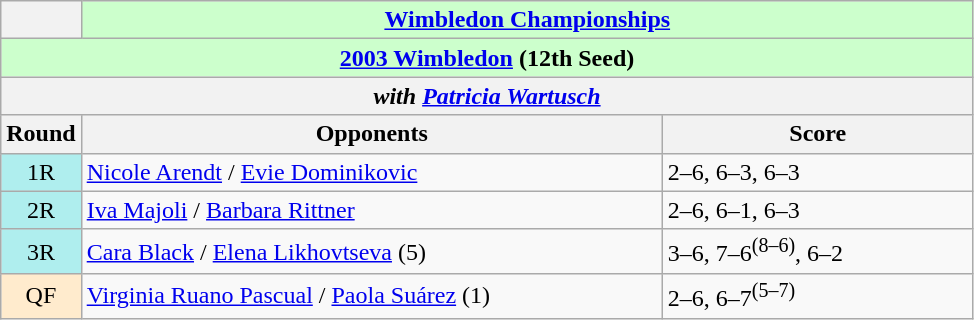<table class="wikitable collapsible collapsed">
<tr>
<th></th>
<th colspan=2 style="background:#cfc;"><a href='#'>Wimbledon Championships</a></th>
</tr>
<tr>
<th colspan=3 style="background:#cfc;"><a href='#'>2003 Wimbledon</a> (12th Seed)</th>
</tr>
<tr>
<th colspan=3><em>with  <a href='#'>Patricia Wartusch</a></em></th>
</tr>
<tr>
<th>Round</th>
<th width=380>Opponents</th>
<th width=200>Score</th>
</tr>
<tr>
<td style="text-align:center; background:#afeeee;">1R</td>
<td> <a href='#'>Nicole Arendt</a> /  <a href='#'>Evie Dominikovic</a></td>
<td>2–6, 6–3, 6–3</td>
</tr>
<tr>
<td style="text-align:center; background:#afeeee;">2R</td>
<td> <a href='#'>Iva Majoli</a> /  <a href='#'>Barbara Rittner</a></td>
<td>2–6, 6–1, 6–3</td>
</tr>
<tr>
<td style="text-align:center; background:#afeeee;">3R</td>
<td> <a href='#'>Cara Black</a> /  <a href='#'>Elena Likhovtseva</a> (5)</td>
<td>3–6, 7–6<sup>(8–6)</sup>, 6–2</td>
</tr>
<tr>
<td style="text-align:center; background:#ffebcd;">QF</td>
<td> <a href='#'>Virginia Ruano Pascual</a> /  <a href='#'>Paola Suárez</a> (1)</td>
<td>2–6, 6–7<sup>(5–7)</sup></td>
</tr>
</table>
